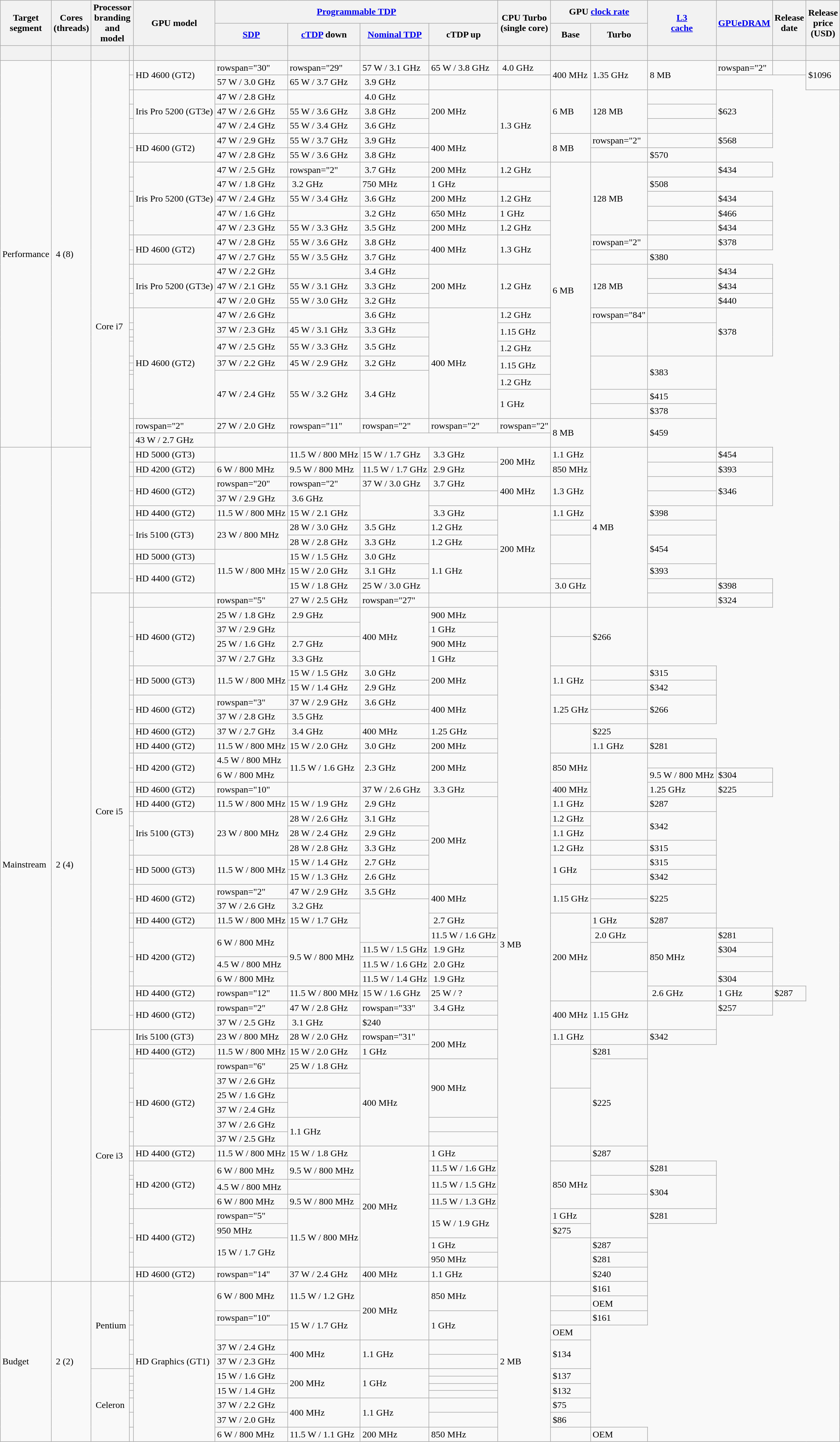<table class="wikitable sortable hover-highlight">
<tr>
<th rowspan=2>Target<br>segment</th>
<th rowspan=2>Cores<br>(threads)</th>
<th colspan=2 rowspan="2">Processor<br>branding and model</th>
<th rowspan=2>GPU model</th>
<th colspan="4"><a href='#'>Programmable TDP</a></th>
<th rowspan=2>CPU Turbo<br>(single core)</th>
<th colspan=2 data-sort-type="number">GPU <a href='#'>clock rate</a></th>
<th rowspan=2 data-sort-type="number"><a href='#'>L3<br>cache</a></th>
<th rowspan=2 data-sort-type="number"><a href='#'>GPU</a><a href='#'>eDRAM</a></th>
<th rowspan=2 data-sort-type="text">Release<br>date</th>
<th rowspan=2>Release<br>price<br>(USD)</th>
</tr>
<tr>
<th data-sort-type="number"><a href='#'>SDP</a></th>
<th data-sort-type="number"><a href='#'>cTDP</a> down</th>
<th data-sort-type="number"><a href='#'>Nominal TDP</a></th>
<th data-sort-type="number">cTDP up</th>
<th data-sort-type="number">Base</th>
<th data-sort-type="number">Turbo</th>
</tr>
<tr>
<th style="background-position:center"><br></th>
<th style="background-position:center"></th>
<th style="background-position:center"></th>
<th style="background-position:center"></th>
<th style="background-position:center"></th>
<th style="background-position:center"></th>
<th style="background-position:center"></th>
<th style="background-position:center"></th>
<th style="background-position:center"></th>
<th style="background-position:center"></th>
<th style="background-position:center"></th>
<th style="background-position:center"></th>
<th style="background-position:center"></th>
<th style="background-position:center"></th>
<th style="background-position:center"></th>
<th style="background-position:center"></th>
</tr>
<tr>
<td rowspan="30">Performance</td>
<td rowspan="30"> 4 (8)</td>
<td rowspan="40"> Core i7</td>
<td></td>
<td rowspan="2">HD 4600 (GT2)</td>
<td>rowspan="30" </td>
<td>rowspan="29" </td>
<td>57 W / 3.1 GHz</td>
<td>65 W / 3.8 GHz</td>
<td> 4.0 GHz</td>
<td rowspan="2">400 MHz</td>
<td rowspan="2">1.35 GHz</td>
<td rowspan="2">8 MB</td>
<td>rowspan="2" </td>
<td></td>
<td rowspan="2">$1096</td>
</tr>
<tr>
<td></td>
<td>57 W / 3.0 GHz</td>
<td>65 W / 3.7 GHz</td>
<td> 3.9 GHz</td>
<td></td>
</tr>
<tr>
<td></td>
<td rowspan="3">Iris Pro 5200 (GT3e)</td>
<td>47 W / 2.8 GHz</td>
<td></td>
<td> 4.0 GHz</td>
<td rowspan="3">200 MHz</td>
<td rowspan="5">1.3 GHz</td>
<td rowspan="3">6 MB</td>
<td rowspan="3">128 MB</td>
<td></td>
<td rowspan="3">$623</td>
</tr>
<tr>
<td></td>
<td>47 W / 2.6 GHz</td>
<td>55 W / 3.6 GHz</td>
<td> 3.8 GHz</td>
<td></td>
</tr>
<tr>
<td></td>
<td>47 W / 2.4 GHz</td>
<td>55 W / 3.4 GHz</td>
<td> 3.6 GHz</td>
<td></td>
</tr>
<tr>
<td></td>
<td rowspan="2">HD 4600 (GT2)</td>
<td>47 W / 2.9 GHz</td>
<td>55 W / 3.7 GHz</td>
<td> 3.9 GHz</td>
<td rowspan="2">400 MHz</td>
<td rowspan="2">8 MB</td>
<td>rowspan="2" </td>
<td></td>
<td>$568</td>
</tr>
<tr>
<td></td>
<td>47 W / 2.8 GHz</td>
<td>55 W / 3.6 GHz</td>
<td> 3.8 GHz</td>
<td></td>
<td>$570</td>
</tr>
<tr>
<td></td>
<td rowspan="5">Iris Pro 5200 (GT3e)</td>
<td>47 W / 2.5 GHz</td>
<td>rowspan="2" </td>
<td> 3.7 GHz</td>
<td>200 MHz</td>
<td>1.2 GHz</td>
<td rowspan="21">6 MB</td>
<td rowspan="5">128 MB</td>
<td></td>
<td>$434</td>
</tr>
<tr>
<td></td>
<td>47 W / 1.8 GHz</td>
<td> 3.2 GHz</td>
<td>750 MHz</td>
<td>1 GHz</td>
<td></td>
<td>$508</td>
</tr>
<tr>
<td></td>
<td>47 W / 2.4 GHz</td>
<td>55 W / 3.4 GHz</td>
<td> 3.6 GHz</td>
<td>200 MHz</td>
<td>1.2 GHz</td>
<td></td>
<td>$434</td>
</tr>
<tr>
<td></td>
<td>47 W / 1.6 GHz</td>
<td></td>
<td> 3.2 GHz</td>
<td>650 MHz</td>
<td>1 GHz</td>
<td></td>
<td>$466</td>
</tr>
<tr>
<td></td>
<td>47 W / 2.3 GHz</td>
<td>55 W / 3.3 GHz</td>
<td> 3.5 GHz</td>
<td>200 MHz</td>
<td>1.2 GHz</td>
<td></td>
<td>$434</td>
</tr>
<tr>
<td></td>
<td rowspan="2">HD 4600 (GT2)</td>
<td>47 W / 2.8 GHz</td>
<td>55 W / 3.6 GHz</td>
<td> 3.8 GHz</td>
<td rowspan="2">400 MHz</td>
<td rowspan="2">1.3 GHz</td>
<td>rowspan="2" </td>
<td></td>
<td>$378</td>
</tr>
<tr>
<td></td>
<td>47 W / 2.7 GHz</td>
<td>55 W / 3.5 GHz</td>
<td> 3.7 GHz</td>
<td></td>
<td>$380</td>
</tr>
<tr>
<td></td>
<td rowspan="3">Iris Pro 5200 (GT3e)</td>
<td>47 W / 2.2 GHz</td>
<td></td>
<td> 3.4 GHz</td>
<td rowspan="3">200 MHz</td>
<td rowspan="3">1.2 GHz</td>
<td rowspan="3">128 MB</td>
<td></td>
<td>$434</td>
</tr>
<tr>
<td></td>
<td>47 W / 2.1 GHz</td>
<td>55 W / 3.1 GHz</td>
<td> 3.3 GHz</td>
<td></td>
<td>$434</td>
</tr>
<tr>
<td></td>
<td>47 W / 2.0 GHz</td>
<td>55 W / 3.0 GHz</td>
<td> 3.2 GHz</td>
<td></td>
<td>$440</td>
</tr>
<tr>
<td></td>
<td rowspan="11">HD 4600 (GT2)</td>
<td>47 W / 2.6 GHz</td>
<td></td>
<td> 3.6 GHz</td>
<td rowspan="11">400 MHz</td>
<td>1.2 GHz</td>
<td>rowspan="84" </td>
<td></td>
<td rowspan="5">$378</td>
</tr>
<tr>
<td></td>
<td rowspan="2">37 W / 2.3 GHz</td>
<td rowspan="2">45 W / 3.1 GHz</td>
<td rowspan="2"> 3.3 GHz</td>
<td rowspan="3">1.15 GHz</td>
<td rowspan="4"></td>
</tr>
<tr>
<td></td>
</tr>
<tr>
<td></td>
<td rowspan="2">47 W / 2.5 GHz</td>
<td rowspan="2">55 W / 3.3 GHz</td>
<td rowspan="2"> 3.5 GHz</td>
</tr>
<tr>
<td></td>
<td>1.2 GHz</td>
</tr>
<tr>
<td></td>
<td rowspan="2">37 W / 2.2 GHz</td>
<td rowspan="2">45 W / 2.9 GHz</td>
<td rowspan="2"> 3.2 GHz</td>
<td rowspan="3">1.15 GHz</td>
<td rowspan="4"></td>
<td rowspan="4">$383</td>
</tr>
<tr>
<td></td>
</tr>
<tr>
<td></td>
<td rowspan="4">47 W / 2.4 GHz</td>
<td rowspan="4">55 W / 3.2 GHz</td>
<td rowspan="4"> 3.4 GHz</td>
</tr>
<tr>
<td></td>
<td>1.2 GHz</td>
</tr>
<tr>
<td></td>
<td rowspan="2">1 GHz</td>
<td></td>
<td>$415</td>
</tr>
<tr>
<td></td>
<td></td>
<td>$378</td>
</tr>
<tr>
<td></td>
<td>rowspan="2" </td>
<td>27 W / 2.0 GHz</td>
<td>rowspan="11" </td>
<td>rowspan="2" </td>
<td>rowspan="2" </td>
<td>rowspan="2" </td>
<td rowspan="2">8 MB</td>
<td rowspan="2"></td>
<td rowspan="2">$459</td>
</tr>
<tr>
<td></td>
<td>43 W / 2.7 GHz</td>
<td></td>
</tr>
<tr>
<td rowspan="58">Mainstream</td>
<td rowspan="58"> 2 (4)</td>
<td></td>
<td>HD 5000 (GT3)</td>
<td></td>
<td>11.5 W / 800 MHz</td>
<td>15 W / 1.7 GHz</td>
<td> 3.3 GHz</td>
<td rowspan="2">200 MHz</td>
<td>1.1 GHz</td>
<td rowspan="11">4 MB</td>
<td></td>
<td>$454</td>
</tr>
<tr>
<td></td>
<td>HD 4200 (GT2)</td>
<td>6 W / 800 MHz</td>
<td>9.5 W / 800 MHz</td>
<td>11.5 W / 1.7 GHz</td>
<td> 2.9 GHz</td>
<td>850 MHz</td>
<td></td>
<td>$393</td>
</tr>
<tr>
<td></td>
<td rowspan="2">HD 4600 (GT2)</td>
<td>rowspan="20" </td>
<td>rowspan="2" </td>
<td>37 W / 3.0 GHz</td>
<td> 3.7 GHz</td>
<td rowspan="2">400 MHz</td>
<td rowspan="2">1.3 GHz</td>
<td></td>
<td rowspan="2">$346</td>
</tr>
<tr>
<td></td>
<td>37 W / 2.9 GHz</td>
<td> 3.6 GHz</td>
<td rowspan="2"></td>
</tr>
<tr>
<td></td>
<td>HD 4400 (GT2)</td>
<td>11.5 W / 800 MHz</td>
<td>15 W / 2.1 GHz</td>
<td> 3.3 GHz</td>
<td rowspan="6">200 MHz</td>
<td>1.1 GHz</td>
<td>$398</td>
</tr>
<tr>
<td></td>
<td rowspan="2">Iris 5100 (GT3)</td>
<td rowspan="2">23 W / 800 MHz</td>
<td>28 W / 3.0 GHz</td>
<td> 3.5 GHz</td>
<td>1.2 GHz</td>
<td></td>
<td></td>
</tr>
<tr>
<td></td>
<td>28 W / 2.8 GHz</td>
<td> 3.3 GHz</td>
<td>1.2 GHz</td>
<td rowspan="2"></td>
<td rowspan="2">$454</td>
</tr>
<tr>
<td></td>
<td>HD 5000 (GT3)</td>
<td rowspan="3">11.5 W / 800 MHz</td>
<td>15 W / 1.5 GHz</td>
<td> 3.0 GHz</td>
<td rowspan="3">1.1 GHz</td>
</tr>
<tr>
<td></td>
<td rowspan="2">HD 4400 (GT2)</td>
<td>15 W / 2.0 GHz</td>
<td> 3.1 GHz</td>
<td></td>
<td>$393</td>
</tr>
<tr>
<td></td>
<td>15 W / 1.8 GHz</td>
<td>25 W / 3.0 GHz</td>
<td> 3.0 GHz</td>
<td></td>
<td>$398</td>
</tr>
<tr>
<td rowspan="30"> Core i5</td>
<td></td>
<td></td>
<td>rowspan="5" </td>
<td>27 W / 2.5 GHz</td>
<td>rowspan="27" </td>
<td></td>
<td></td>
<td></td>
<td></td>
<td>$324</td>
</tr>
<tr>
<td></td>
<td rowspan="4">HD 4600 (GT2)</td>
<td>25 W / 1.8 GHz</td>
<td> 2.9 GHz</td>
<td rowspan="4">400 MHz</td>
<td>900 MHz</td>
<td rowspan="47">3 MB</td>
<td rowspan="2"></td>
<td rowspan="4">$266</td>
</tr>
<tr>
<td></td>
<td>37 W / 2.9 GHz</td>
<td></td>
<td>1 GHz</td>
</tr>
<tr>
<td></td>
<td>25 W / 1.6 GHz</td>
<td> 2.7 GHz</td>
<td>900 MHz</td>
<td rowspan="2"></td>
</tr>
<tr>
<td></td>
<td>37 W / 2.7 GHz</td>
<td> 3.3 GHz</td>
<td>1 GHz</td>
</tr>
<tr>
<td></td>
<td rowspan="2">HD 5000 (GT3)</td>
<td rowspan="2">11.5 W / 800 MHz</td>
<td>15 W / 1.5 GHz</td>
<td> 3.0 GHz</td>
<td rowspan="2">200 MHz</td>
<td rowspan="2">1.1 GHz</td>
<td></td>
<td>$315</td>
</tr>
<tr>
<td></td>
<td>15 W / 1.4 GHz</td>
<td> 2.9 GHz</td>
<td></td>
<td>$342</td>
</tr>
<tr>
<td></td>
<td rowspan="2">HD 4600 (GT2)</td>
<td>rowspan="3" </td>
<td>37 W / 2.9 GHz</td>
<td> 3.6 GHz</td>
<td rowspan="2">400 MHz</td>
<td rowspan="2">1.25 GHz</td>
<td></td>
<td rowspan="2">$266</td>
</tr>
<tr>
<td></td>
<td>37 W / 2.8 GHz</td>
<td> 3.5 GHz</td>
<td></td>
</tr>
<tr>
<td></td>
<td>HD 4600 (GT2)</td>
<td>37 W / 2.7 GHz</td>
<td> 3.4 GHz</td>
<td>400 MHz</td>
<td>1.25 GHz</td>
<td rowspan="2"></td>
<td>$225</td>
</tr>
<tr>
<td></td>
<td>HD 4400 (GT2)</td>
<td>11.5 W / 800 MHz</td>
<td>15 W / 2.0 GHz</td>
<td> 3.0 GHz</td>
<td>200 MHz</td>
<td>1.1 GHz</td>
<td>$281</td>
</tr>
<tr>
<td></td>
<td rowspan="2">HD 4200 (GT2)</td>
<td>4.5 W / 800 MHz</td>
<td rowspan="2">11.5 W / 1.6 GHz</td>
<td rowspan="2"> 2.3 GHz</td>
<td rowspan="2">200 MHz</td>
<td rowspan="2">850 MHz</td>
<td rowspan="4"></td>
<td></td>
</tr>
<tr>
<td></td>
<td>6 W / 800 MHz</td>
<td>9.5 W / 800 MHz</td>
<td>$304</td>
</tr>
<tr>
<td></td>
<td>HD 4600 (GT2)</td>
<td>rowspan="10" </td>
<td></td>
<td>37 W / 2.6 GHz</td>
<td> 3.3 GHz</td>
<td>400 MHz</td>
<td>1.25 GHz</td>
<td>$225</td>
</tr>
<tr>
<td></td>
<td>HD 4400 (GT2)</td>
<td>11.5 W / 800 MHz</td>
<td>15 W / 1.9 GHz</td>
<td> 2.9 GHz</td>
<td rowspan="6">200 MHz</td>
<td>1.1 GHz</td>
<td>$287</td>
</tr>
<tr>
<td></td>
<td rowspan="3">Iris 5100 (GT3)</td>
<td rowspan="3">23 W / 800 MHz</td>
<td>28 W / 2.6 GHz</td>
<td> 3.1 GHz</td>
<td>1.2 GHz</td>
<td rowspan="2"></td>
<td rowspan="2">$342</td>
</tr>
<tr>
<td></td>
<td>28 W / 2.4 GHz</td>
<td> 2.9 GHz</td>
<td>1.1 GHz</td>
</tr>
<tr>
<td></td>
<td>28 W / 2.8 GHz</td>
<td> 3.3 GHz</td>
<td>1.2 GHz</td>
<td></td>
<td>$315</td>
</tr>
<tr>
<td></td>
<td rowspan="2">HD 5000 (GT3)</td>
<td rowspan="2">11.5 W / 800 MHz</td>
<td>15 W / 1.4 GHz</td>
<td> 2.7 GHz</td>
<td rowspan="2">1 GHz</td>
<td></td>
<td>$315</td>
</tr>
<tr>
<td></td>
<td>15 W / 1.3 GHz</td>
<td> 2.6 GHz</td>
<td></td>
<td>$342</td>
</tr>
<tr>
<td></td>
<td rowspan="2">HD 4600 (GT2)</td>
<td>rowspan="2" </td>
<td>47 W / 2.9 GHz</td>
<td> 3.5 GHz</td>
<td rowspan="2">400 MHz</td>
<td rowspan="2">1.15 GHz</td>
<td></td>
<td rowspan="2">$225</td>
</tr>
<tr>
<td></td>
<td>37 W / 2.6 GHz</td>
<td> 3.2 GHz</td>
<td rowspan="3"></td>
</tr>
<tr>
<td></td>
<td>HD 4400 (GT2)</td>
<td>11.5 W / 800 MHz</td>
<td>15 W / 1.7 GHz</td>
<td> 2.7 GHz</td>
<td rowspan="6">200 MHz</td>
<td>1 GHz</td>
<td>$287</td>
</tr>
<tr>
<td></td>
<td rowspan="4">HD 4200 (GT2)</td>
<td rowspan="2">6 W / 800 MHz</td>
<td rowspan="4">9.5 W / 800 MHz</td>
<td>11.5 W / 1.6 GHz</td>
<td> 2.0 GHz</td>
<td rowspan="4">850 MHz</td>
<td>$281</td>
</tr>
<tr>
<td></td>
<td>11.5 W / 1.5 GHz</td>
<td> 1.9 GHz</td>
<td rowspan="2"></td>
<td>$304</td>
</tr>
<tr>
<td></td>
<td>4.5 W / 800 MHz</td>
<td>11.5 W / 1.6 GHz</td>
<td> 2.0 GHz</td>
<td></td>
</tr>
<tr>
<td></td>
<td>6 W / 800 MHz</td>
<td>11.5 W / 1.4 GHz</td>
<td> 1.9 GHz</td>
<td rowspan="2"></td>
<td>$304</td>
</tr>
<tr>
<td></td>
<td>HD 4400 (GT2)</td>
<td>rowspan="12" </td>
<td>11.5 W / 800 MHz</td>
<td>15 W / 1.6 GHz</td>
<td>25 W / ?</td>
<td> 2.6 GHz</td>
<td>1 GHz</td>
<td>$287</td>
</tr>
<tr>
<td></td>
<td rowspan="2">HD 4600 (GT2)</td>
<td>rowspan="2" </td>
<td>47 W / 2.8 GHz</td>
<td>rowspan="33" </td>
<td> 3.4 GHz</td>
<td rowspan="2">400 MHz</td>
<td rowspan="2">1.15 GHz</td>
<td rowspan="2"></td>
<td>$257</td>
</tr>
<tr>
<td></td>
<td>37 W / 2.5 GHz</td>
<td> 3.1 GHz</td>
<td>$240</td>
</tr>
<tr>
<td rowspan="18"> Core i3</td>
<td></td>
<td>Iris 5100 (GT3)</td>
<td>23 W / 800 MHz</td>
<td>28 W / 2.0 GHz</td>
<td>rowspan="31" </td>
<td rowspan="2">200 MHz</td>
<td>1.1 GHz</td>
<td></td>
<td>$342</td>
</tr>
<tr>
<td></td>
<td>HD 4400 (GT2)</td>
<td>11.5 W / 800 MHz</td>
<td>15 W / 2.0 GHz</td>
<td>1 GHz</td>
<td rowspan="3"></td>
<td>$281</td>
</tr>
<tr>
<td></td>
<td rowspan="6">HD 4600 (GT2)</td>
<td>rowspan="6" </td>
<td>25 W / 1.8 GHz</td>
<td rowspan="6">400 MHz</td>
<td rowspan="4">900 MHz</td>
<td rowspan="6">$225</td>
</tr>
<tr>
<td></td>
<td>37 W / 2.6 GHz</td>
</tr>
<tr>
<td></td>
<td>25 W / 1.6 GHz</td>
<td rowspan="2"></td>
</tr>
<tr>
<td></td>
<td>37 W / 2.4 GHz</td>
</tr>
<tr>
<td></td>
<td>37 W / 2.6 GHz</td>
<td rowspan="2">1.1 GHz</td>
<td></td>
</tr>
<tr>
<td></td>
<td>37 W / 2.5 GHz</td>
<td></td>
</tr>
<tr>
<td></td>
<td>HD 4400 (GT2)</td>
<td>11.5 W / 800 MHz</td>
<td>15 W / 1.8 GHz</td>
<td rowspan="9">200 MHz</td>
<td>1 GHz</td>
<td></td>
<td>$287</td>
</tr>
<tr>
<td></td>
<td rowspan="4">HD 4200 (GT2)</td>
<td rowspan="2">6 W / 800 MHz</td>
<td rowspan="2">9.5 W / 800 MHz</td>
<td>11.5 W / 1.6 GHz</td>
<td rowspan="4">850 MHz</td>
<td></td>
<td>$281</td>
</tr>
<tr>
<td></td>
<td rowspan="2">11.5 W / 1.5 GHz</td>
<td rowspan="2"></td>
<td rowspan="3">$304</td>
</tr>
<tr>
<td></td>
<td>4.5 W / 800 MHz</td>
<td></td>
</tr>
<tr>
<td></td>
<td>6 W / 800 MHz</td>
<td>9.5 W / 800 MHz</td>
<td>11.5 W / 1.3 GHz</td>
<td></td>
</tr>
<tr>
<td></td>
<td rowspan="4">HD 4400 (GT2)</td>
<td>rowspan="5" </td>
<td rowspan="4">11.5 W / 800 MHz</td>
<td rowspan="2">15 W / 1.9 GHz</td>
<td>1 GHz</td>
<td rowspan="2"></td>
<td>$281</td>
</tr>
<tr>
<td></td>
<td>950 MHz</td>
<td>$275</td>
</tr>
<tr>
<td></td>
<td rowspan="2">15 W / 1.7 GHz</td>
<td>1 GHz</td>
<td rowspan="3"></td>
<td>$287</td>
</tr>
<tr>
<td></td>
<td>950 MHz</td>
<td>$281</td>
</tr>
<tr>
<td></td>
<td>HD 4600 (GT2)</td>
<td>rowspan="14" </td>
<td>37 W / 2.4 GHz</td>
<td>400 MHz</td>
<td>1.1 GHz</td>
<td>$240</td>
</tr>
<tr>
<td rowspan="13">Budget</td>
<td rowspan="13"> 2 (2)</td>
<td rowspan="6"> Pentium</td>
<td></td>
<td rowspan="13">HD Graphics (GT1)</td>
<td rowspan="2">6 W / 800 MHz</td>
<td rowspan="2">11.5 W / 1.2 GHz</td>
<td rowspan="4">200 MHz</td>
<td rowspan="2">850 MHz</td>
<td rowspan="13">2 MB</td>
<td></td>
<td>$161</td>
</tr>
<tr>
<td></td>
<td></td>
<td>OEM</td>
</tr>
<tr>
<td></td>
<td>rowspan="10" </td>
<td rowspan="2">15 W / 1.7 GHz</td>
<td rowspan="2">1 GHz</td>
<td></td>
<td>$161</td>
</tr>
<tr>
<td></td>
<td></td>
<td>OEM</td>
</tr>
<tr>
<td></td>
<td>37 W / 2.4 GHz</td>
<td rowspan="2">400 MHz</td>
<td rowspan="2">1.1 GHz</td>
<td></td>
<td rowspan="2">$134</td>
</tr>
<tr>
<td></td>
<td>37 W / 2.3 GHz</td>
<td></td>
</tr>
<tr>
<td rowspan="7"> Celeron</td>
<td></td>
<td rowspan="2">15 W / 1.6 GHz</td>
<td rowspan="4">200 MHz</td>
<td rowspan="4">1 GHz</td>
<td></td>
<td rowspan="2">$137</td>
</tr>
<tr>
<td></td>
<td></td>
</tr>
<tr>
<td></td>
<td rowspan="2">15 W / 1.4 GHz</td>
<td></td>
<td rowspan="2">$132</td>
</tr>
<tr>
<td></td>
<td></td>
</tr>
<tr>
<td></td>
<td>37 W / 2.2 GHz</td>
<td rowspan="2">400 MHz</td>
<td rowspan="2">1.1 GHz</td>
<td></td>
<td>$75</td>
</tr>
<tr>
<td></td>
<td>37 W / 2.0 GHz</td>
<td></td>
<td>$86</td>
</tr>
<tr>
<td></td>
<td>6 W / 800 MHz</td>
<td>11.5 W / 1.1 GHz</td>
<td>200 MHz</td>
<td>850 MHz</td>
<td></td>
<td>OEM</td>
</tr>
</table>
